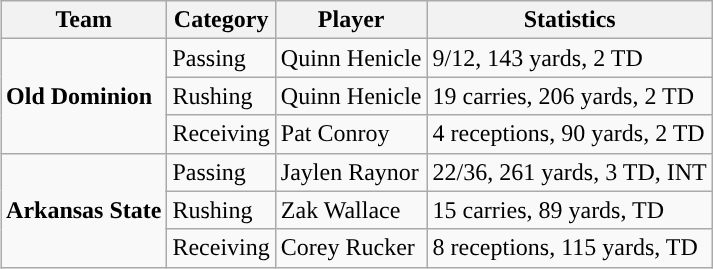<table class="wikitable" style="float: right;">
<tr>
<th>Team</th>
<th>Category</th>
<th>Player</th>
<th>Statistics</th>
</tr>
<tr>
<td rowspan=3><strong>Old Dominion</strong></td>
<td>Passing</td>
<td>Quinn Henicle</td>
<td>9/12, 143 yards, 2 TD</td>
</tr>
<tr>
<td>Rushing</td>
<td>Quinn Henicle</td>
<td>19 carries, 206 yards, 2 TD</td>
</tr>
<tr>
<td>Receiving</td>
<td>Pat Conroy</td>
<td>4 receptions, 90 yards, 2 TD</td>
</tr>
<tr>
<td rowspan=3><strong>Arkansas State</strong></td>
<td>Passing</td>
<td>Jaylen Raynor</td>
<td>22/36, 261 yards, 3 TD, INT</td>
</tr>
<tr>
<td>Rushing</td>
<td>Zak Wallace</td>
<td>15 carries, 89 yards, TD</td>
</tr>
<tr>
<td>Receiving</td>
<td>Corey Rucker</td>
<td>8 receptions, 115 yards, TD</td>
</tr>
</table>
